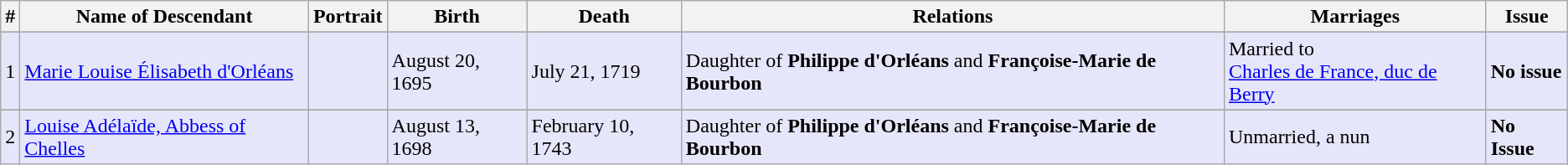<table class="wikitable">
<tr ->
<th>#</th>
<th>Name of Descendant</th>
<th>Portrait</th>
<th>Birth</th>
<th>Death</th>
<th>Relations</th>
<th>Marriages</th>
<th>Issue</th>
</tr>
<tr ->
</tr>
<tr bgcolor=#E6E6FA>
<td>1</td>
<td><a href='#'>Marie Louise Élisabeth d'Orléans</a></td>
<td></td>
<td>August 20, 1695</td>
<td>July 21, 1719</td>
<td>Daughter of <strong>Philippe d'Orléans</strong> and <strong>Françoise-Marie de Bourbon</strong></td>
<td>Married to <br><a href='#'>Charles de France, duc de Berry</a></td>
<td><strong>No issue</strong></td>
</tr>
<tr>
</tr>
<tr bgcolor=#E6E6FA>
<td>2</td>
<td><a href='#'>Louise Adélaïde, Abbess of Chelles</a></td>
<td></td>
<td>August 13, 1698</td>
<td>February 10, 1743</td>
<td>Daughter of <strong>Philippe d'Orléans</strong> and <strong>Françoise-Marie de Bourbon</strong></td>
<td>Unmarried, a nun</td>
<td><strong>No Issue</strong></td>
</tr>
</table>
